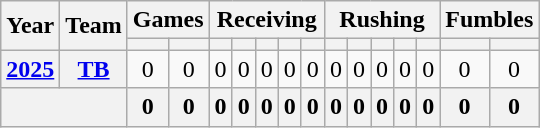<table class="wikitable" style="text-align:center;">
<tr>
<th rowspan="2">Year</th>
<th rowspan="2">Team</th>
<th colspan="2">Games</th>
<th colspan="5">Receiving</th>
<th colspan="5">Rushing</th>
<th colspan="2">Fumbles</th>
</tr>
<tr>
<th></th>
<th></th>
<th></th>
<th></th>
<th></th>
<th></th>
<th></th>
<th></th>
<th></th>
<th></th>
<th></th>
<th></th>
<th></th>
<th></th>
</tr>
<tr>
<th><a href='#'>2025</a></th>
<th><a href='#'>TB</a></th>
<td>0</td>
<td>0</td>
<td>0</td>
<td>0</td>
<td>0</td>
<td>0</td>
<td>0</td>
<td>0</td>
<td>0</td>
<td>0</td>
<td>0</td>
<td>0</td>
<td>0</td>
<td>0</td>
</tr>
<tr>
<th colspan="2"></th>
<th>0</th>
<th>0</th>
<th>0</th>
<th>0</th>
<th>0</th>
<th>0</th>
<th>0</th>
<th>0</th>
<th>0</th>
<th>0</th>
<th>0</th>
<th>0</th>
<th>0</th>
<th>0</th>
</tr>
</table>
